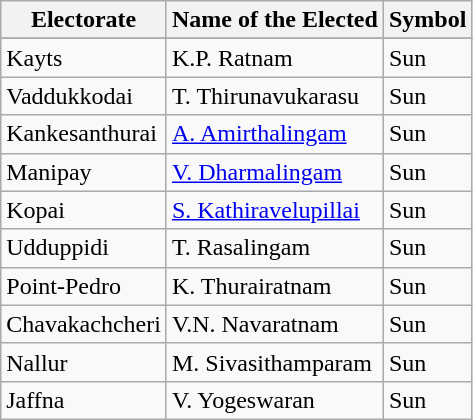<table class="wikitable" border="1">
<tr>
<th>Electorate</th>
<th>Name of the Elected</th>
<th>Symbol</th>
</tr>
<tr>
</tr>
<tr>
<td>Kayts</td>
<td>K.P. Ratnam</td>
<td>Sun</td>
</tr>
<tr>
<td>Vaddukkodai</td>
<td>T. Thirunavukarasu</td>
<td>Sun</td>
</tr>
<tr>
<td>Kankesanthurai</td>
<td><a href='#'>A. Amirthalingam</a></td>
<td>Sun</td>
</tr>
<tr>
<td>Manipay</td>
<td><a href='#'>V. Dharmalingam</a></td>
<td>Sun</td>
</tr>
<tr>
<td>Kopai</td>
<td><a href='#'>S. Kathiravelupillai</a></td>
<td>Sun</td>
</tr>
<tr>
<td>Udduppidi</td>
<td>T. Rasalingam</td>
<td>Sun</td>
</tr>
<tr>
<td>Point-Pedro</td>
<td>K. Thurairatnam</td>
<td>Sun</td>
</tr>
<tr>
<td>Chavakachcheri</td>
<td>V.N. Navaratnam</td>
<td>Sun</td>
</tr>
<tr>
<td>Nallur</td>
<td>M. Sivasithamparam</td>
<td>Sun</td>
</tr>
<tr>
<td>Jaffna</td>
<td>V. Yogeswaran</td>
<td>Sun</td>
</tr>
</table>
